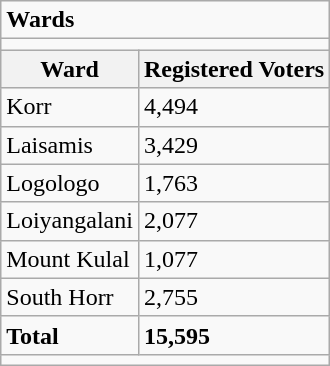<table class="wikitable">
<tr>
<td colspan="2"><strong>Wards</strong></td>
</tr>
<tr>
<td colspan="2"></td>
</tr>
<tr>
<th>Ward</th>
<th>Registered Voters</th>
</tr>
<tr>
<td>Korr</td>
<td>4,494</td>
</tr>
<tr>
<td>Laisamis</td>
<td>3,429</td>
</tr>
<tr>
<td>Logologo</td>
<td>1,763</td>
</tr>
<tr>
<td>Loiyangalani</td>
<td>2,077</td>
</tr>
<tr>
<td>Mount Kulal</td>
<td>1,077</td>
</tr>
<tr>
<td>South Horr</td>
<td>2,755</td>
</tr>
<tr>
<td><strong>Total</strong></td>
<td><strong>15,595</strong></td>
</tr>
<tr>
<td colspan="2"></td>
</tr>
</table>
